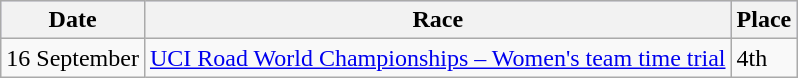<table class="wikitable">
<tr style="background:#ccccff;">
<th>Date</th>
<th>Race</th>
<th>Place</th>
</tr>
<tr>
<td>16 September</td>
<td><a href='#'>UCI Road World Championships – Women's team time trial</a></td>
<td>4th</td>
</tr>
</table>
